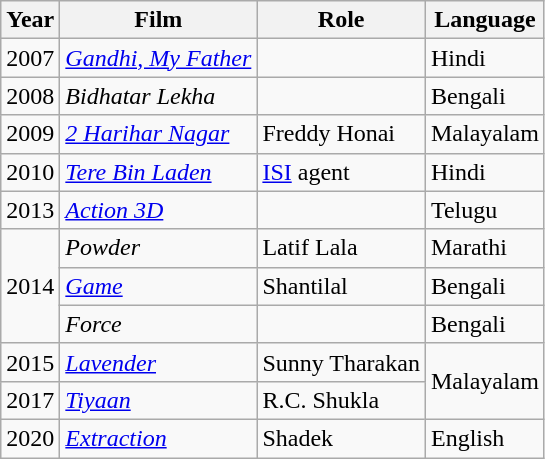<table class="wikitable sortable">
<tr>
<th>Year</th>
<th>Film</th>
<th>Role</th>
<th>Language</th>
</tr>
<tr>
<td>2007</td>
<td><em><a href='#'>Gandhi, My Father</a></em></td>
<td></td>
<td>Hindi</td>
</tr>
<tr>
<td>2008</td>
<td><em>Bidhatar Lekha</em></td>
<td></td>
<td>Bengali</td>
</tr>
<tr>
<td>2009</td>
<td><em><a href='#'>2 Harihar Nagar</a></em></td>
<td>Freddy Honai</td>
<td>Malayalam</td>
</tr>
<tr>
<td>2010</td>
<td><em><a href='#'>Tere Bin Laden</a></em></td>
<td><a href='#'>ISI</a> agent</td>
<td>Hindi</td>
</tr>
<tr>
<td>2013</td>
<td><em><a href='#'>Action 3D</a></em></td>
<td></td>
<td>Telugu</td>
</tr>
<tr>
<td rowspan="3">2014</td>
<td><em>Powder</em></td>
<td>Latif Lala</td>
<td>Marathi</td>
</tr>
<tr>
<td><em><a href='#'>Game</a></em></td>
<td>Shantilal</td>
<td>Bengali</td>
</tr>
<tr>
<td><em>Force</em></td>
<td></td>
<td>Bengali</td>
</tr>
<tr>
<td>2015</td>
<td><em><a href='#'>Lavender</a></em></td>
<td>Sunny Tharakan</td>
<td rowspan="2">Malayalam</td>
</tr>
<tr>
<td>2017</td>
<td><em><a href='#'>Tiyaan</a></em></td>
<td>R.C. Shukla</td>
</tr>
<tr>
<td>2020</td>
<td><em><a href='#'>Extraction</a></em></td>
<td>Shadek</td>
<td>English</td>
</tr>
</table>
